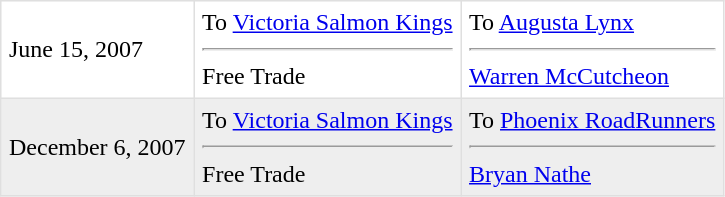<table border=1 style="border-collapse:collapse" bordercolor="#DFDFDF"  cellpadding="5">
<tr>
<td>June 15, 2007</td>
<td valign="top">To <a href='#'>Victoria Salmon Kings</a><hr>Free Trade</td>
<td valign="top">To <a href='#'>Augusta Lynx</a><hr><a href='#'>Warren McCutcheon</a></td>
</tr>
<tr bgcolor="eeeeee">
<td>December 6, 2007</td>
<td valign="top">To <a href='#'>Victoria Salmon Kings</a><hr>Free Trade</td>
<td valign="top">To <a href='#'>Phoenix RoadRunners</a><hr><a href='#'>Bryan Nathe</a></td>
</tr>
</table>
